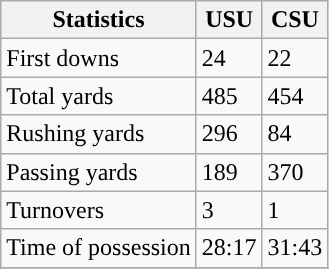<table class="wikitable" style="float: left;">
<tr>
<th>Statistics</th>
<th>USU</th>
<th>CSU</th>
</tr>
<tr>
<td>First downs</td>
<td>24</td>
<td>22</td>
</tr>
<tr>
<td>Total yards</td>
<td>485</td>
<td>454</td>
</tr>
<tr>
<td>Rushing yards</td>
<td>296</td>
<td>84</td>
</tr>
<tr>
<td>Passing yards</td>
<td>189</td>
<td>370</td>
</tr>
<tr>
<td>Turnovers</td>
<td>3</td>
<td>1</td>
</tr>
<tr>
<td>Time of possession</td>
<td>28:17</td>
<td>31:43</td>
</tr>
<tr>
</tr>
</table>
